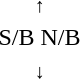<table style="text-align:center;">
<tr>
<td><small>  ↑ </small></td>
</tr>
<tr>
<td><span>S/B</span>   <span>N/B</span></td>
</tr>
<tr>
<td><small> ↓  </small></td>
</tr>
</table>
